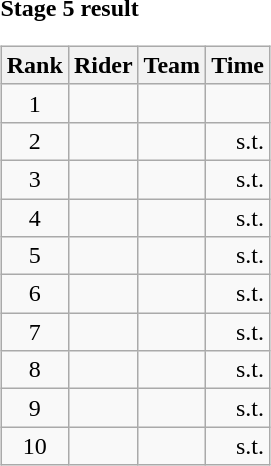<table>
<tr>
<td><strong>Stage 5 result</strong><br><table class="wikitable">
<tr>
<th scope="col">Rank</th>
<th scope="col">Rider</th>
<th scope="col">Team</th>
<th scope="col">Time</th>
</tr>
<tr>
<td style="text-align:center;">1</td>
<td></td>
<td></td>
<td style="text-align:right;"></td>
</tr>
<tr>
<td style="text-align:center;">2</td>
<td></td>
<td></td>
<td style="text-align:right;">s.t.</td>
</tr>
<tr>
<td style="text-align:center;">3</td>
<td></td>
<td></td>
<td style="text-align:right;">s.t.</td>
</tr>
<tr>
<td style="text-align:center;">4</td>
<td></td>
<td></td>
<td style="text-align:right;">s.t.</td>
</tr>
<tr>
<td style="text-align:center;">5</td>
<td></td>
<td></td>
<td style="text-align:right;">s.t.</td>
</tr>
<tr>
<td style="text-align:center;">6</td>
<td></td>
<td></td>
<td style="text-align:right;">s.t.</td>
</tr>
<tr>
<td style="text-align:center;">7</td>
<td></td>
<td></td>
<td style="text-align:right;">s.t.</td>
</tr>
<tr>
<td style="text-align:center;">8</td>
<td></td>
<td></td>
<td style="text-align:right;">s.t.</td>
</tr>
<tr>
<td style="text-align:center;">9</td>
<td></td>
<td></td>
<td style="text-align:right;">s.t.</td>
</tr>
<tr>
<td style="text-align:center;">10</td>
<td></td>
<td></td>
<td style="text-align:right;">s.t.</td>
</tr>
</table>
</td>
</tr>
</table>
